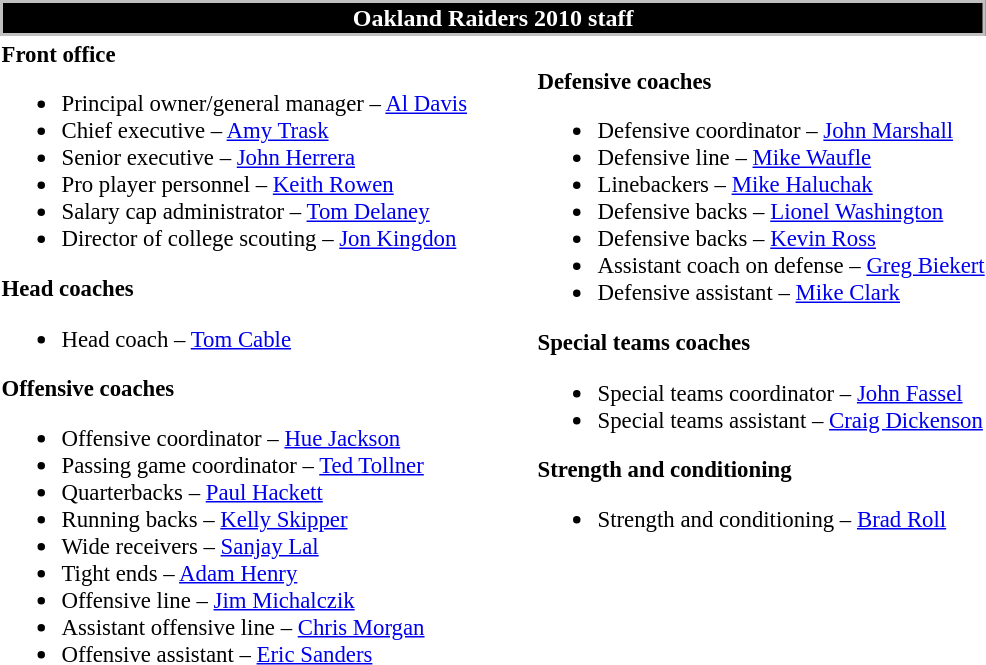<table class="toccolours" style="text-align: left">
<tr>
<th colspan="7" style="background:black; color:white; text-align: center; border:2px solid silver;"><strong>Oakland Raiders 2010 staff</strong></th>
</tr>
<tr>
<td style="font-size:95%; vertical-align:top;"><strong>Front office</strong><br><ul><li>Principal owner/general manager – <a href='#'>Al Davis</a></li><li>Chief executive – <a href='#'>Amy Trask</a></li><li>Senior executive – <a href='#'>John Herrera</a></li><li>Pro player personnel – <a href='#'>Keith Rowen</a></li><li>Salary cap administrator – <a href='#'>Tom Delaney</a></li><li>Director of college scouting – <a href='#'>Jon Kingdon</a></li></ul><strong>Head coaches</strong><ul><li>Head coach – <a href='#'>Tom Cable</a></li></ul><strong>Offensive coaches</strong><ul><li>Offensive coordinator – <a href='#'>Hue Jackson</a></li><li>Passing game coordinator – <a href='#'>Ted Tollner</a></li><li>Quarterbacks – <a href='#'>Paul Hackett</a></li><li>Running backs – <a href='#'>Kelly Skipper</a></li><li>Wide receivers – <a href='#'>Sanjay Lal</a></li><li>Tight ends –  <a href='#'>Adam Henry</a></li><li>Offensive line – <a href='#'>Jim Michalczik</a></li><li>Assistant offensive line – <a href='#'>Chris Morgan</a></li><li>Offensive assistant – <a href='#'>Eric Sanders</a></li></ul></td>
<td width="35"> </td>
<td valign="top"></td>
<td style="font-size:95%; vertical-align:top;"><br><strong>Defensive coaches</strong><ul><li>Defensive coordinator – <a href='#'>John Marshall</a></li><li>Defensive line – <a href='#'>Mike Waufle</a></li><li>Linebackers – <a href='#'>Mike Haluchak</a></li><li>Defensive backs – <a href='#'>Lionel Washington</a></li><li>Defensive backs – <a href='#'>Kevin Ross</a></li><li>Assistant coach on defense – <a href='#'>Greg Biekert</a></li><li>Defensive assistant – <a href='#'>Mike Clark</a></li></ul><strong>Special teams coaches</strong><ul><li>Special teams coordinator – <a href='#'>John Fassel</a></li><li>Special teams assistant – <a href='#'>Craig Dickenson</a></li></ul><strong>Strength and conditioning</strong><ul><li>Strength and conditioning – <a href='#'>Brad Roll</a></li></ul></td>
</tr>
</table>
